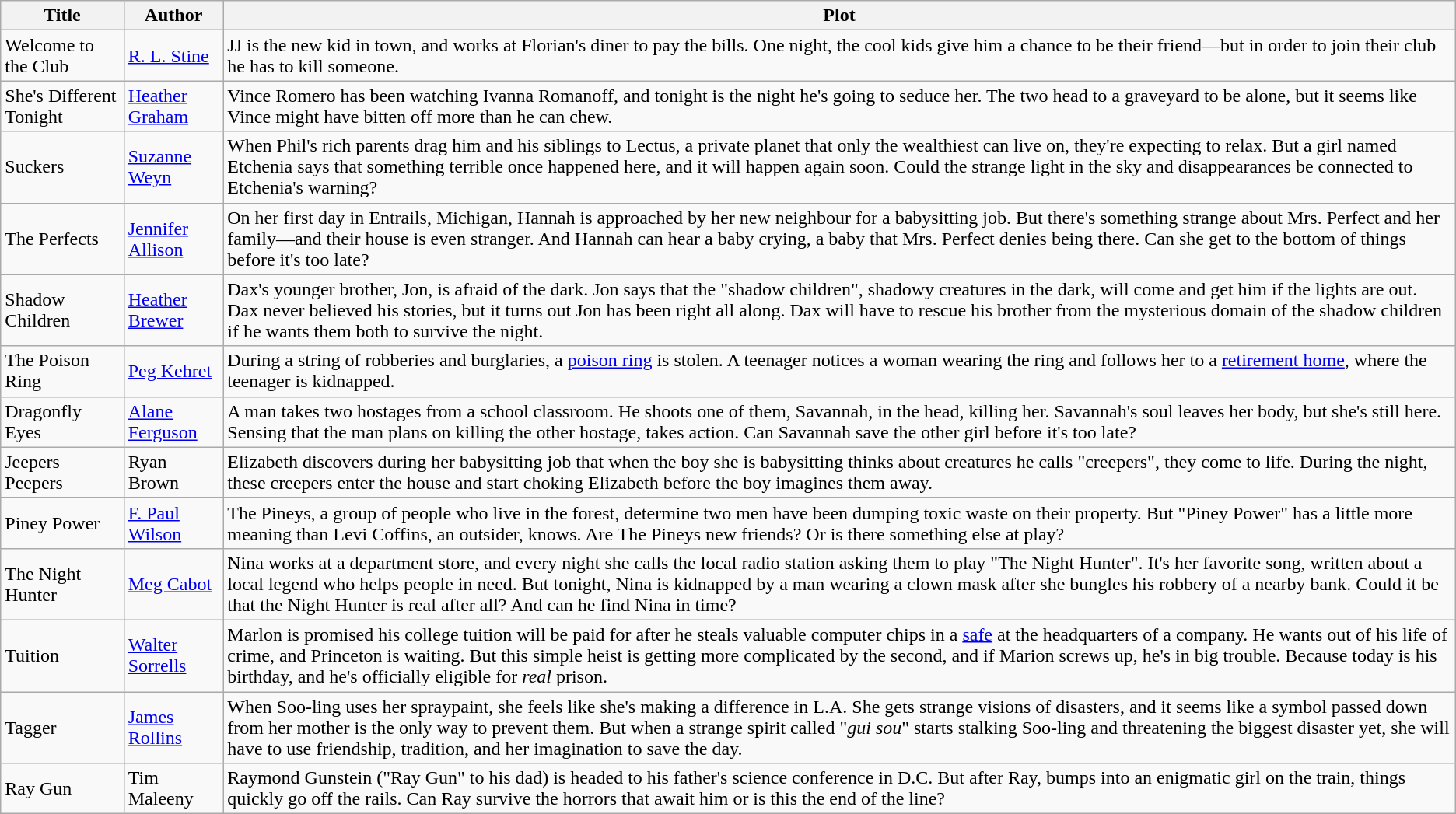<table class="wikitable">
<tr>
<th>Title</th>
<th>Author</th>
<th>Plot</th>
</tr>
<tr>
<td>Welcome to the Club</td>
<td><a href='#'>R. L. Stine</a></td>
<td>JJ is the new kid in town, and works at Florian's diner to pay the bills. One night, the cool kids give him a chance to be their friend—but in order to join their club he has to kill someone.</td>
</tr>
<tr>
<td>She's Different Tonight</td>
<td><a href='#'>Heather Graham</a></td>
<td>Vince Romero has been watching Ivanna Romanoff, and tonight is the night he's going to seduce her. The two head to a graveyard to be alone, but it seems like Vince might have bitten off more than he can chew.</td>
</tr>
<tr>
<td>Suckers</td>
<td><a href='#'>Suzanne Weyn</a></td>
<td>When Phil's rich parents drag him and his siblings to Lectus, a private planet that only the wealthiest can live on, they're expecting to relax. But a girl named Etchenia says that something terrible once happened here, and it will happen again soon. Could the strange light in the sky and disappearances be connected to Etchenia's warning?</td>
</tr>
<tr>
<td>The Perfects</td>
<td><a href='#'>Jennifer Allison</a></td>
<td>On her first day in Entrails, Michigan, Hannah is approached by her new neighbour for a babysitting job. But there's something strange about Mrs. Perfect and her family—and their house is even stranger. And Hannah can hear a baby crying, a baby that Mrs. Perfect denies being there. Can she get to the bottom of things before it's too late?</td>
</tr>
<tr>
<td>Shadow Children</td>
<td><a href='#'>Heather Brewer</a></td>
<td>Dax's younger brother, Jon, is afraid of the dark. Jon says that the "shadow children", shadowy creatures in the dark, will come and get him if the lights are out. Dax never believed his stories, but it turns out Jon has been right all along. Dax will have to rescue his brother from the mysterious domain of the shadow children if he wants them both to survive the night.</td>
</tr>
<tr>
<td>The Poison Ring</td>
<td><a href='#'>Peg Kehret</a></td>
<td>During a string of robberies and burglaries, a <a href='#'>poison ring</a> is stolen. A teenager notices a woman wearing the ring and follows her to a <a href='#'>retirement home</a>, where the teenager is kidnapped.</td>
</tr>
<tr>
<td>Dragonfly Eyes</td>
<td><a href='#'>Alane Ferguson</a></td>
<td>A man takes two hostages from a school classroom. He shoots one of them, Savannah, in the head, killing her. Savannah's soul leaves her body, but she's still here. Sensing that the man plans on killing the other hostage, takes action. Can Savannah save the other girl before it's too late?</td>
</tr>
<tr>
<td>Jeepers Peepers</td>
<td>Ryan Brown</td>
<td>Elizabeth discovers during her babysitting job that when the boy she is babysitting thinks about creatures he calls "creepers", they come to life. During the night, these creepers enter the house and start choking Elizabeth before the boy imagines them away.</td>
</tr>
<tr>
<td>Piney Power</td>
<td><a href='#'>F. Paul Wilson</a></td>
<td>The Pineys, a group of people who live in the forest, determine two men have been dumping toxic waste on their property. But "Piney Power" has a little more meaning than Levi Coffins, an outsider, knows. Are The Pineys new friends? Or is there something else at play?</td>
</tr>
<tr>
<td>The Night Hunter</td>
<td><a href='#'>Meg Cabot</a></td>
<td>Nina works at a department store, and every night she calls the local radio station asking them to play "The Night Hunter". It's her favorite song, written about a local legend who helps people in need. But tonight, Nina is kidnapped by a man wearing a clown mask after she bungles his robbery of a nearby bank. Could it be that the Night Hunter is real after all? And can he find Nina in time?</td>
</tr>
<tr>
<td>Tuition</td>
<td><a href='#'>Walter Sorrells</a></td>
<td>Marlon is promised his college tuition will be paid for after he steals valuable computer chips in a <a href='#'>safe</a> at the headquarters of a company. He wants out of his life of crime, and Princeton is waiting. But this simple heist is getting more complicated by the second, and if Marion screws up, he's in big trouble. Because today is his birthday, and he's officially eligible for <em>real</em> prison.</td>
</tr>
<tr>
<td>Tagger</td>
<td><a href='#'>James Rollins</a></td>
<td>When Soo-ling uses her spraypaint, she feels like she's making a difference in L.A. She gets strange visions of disasters, and it seems like a symbol passed down from her mother is the only way to prevent them. But when a strange spirit called "<em>gui sou</em>" starts stalking Soo-ling and threatening the biggest disaster yet, she will have to use friendship, tradition, and her imagination to save the day.</td>
</tr>
<tr>
<td>Ray Gun</td>
<td>Tim Maleeny</td>
<td>Raymond Gunstein ("Ray Gun" to his dad) is headed to his father's science conference in D.C. But after Ray, bumps into an enigmatic girl on the train, things quickly go off the rails. Can Ray survive the horrors that await him or is this the end of the line?</td>
</tr>
</table>
